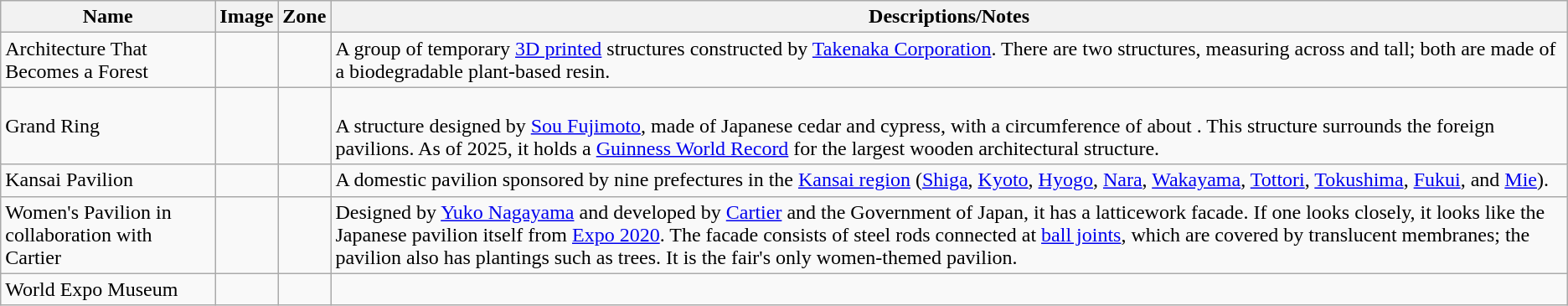<table class="wikitable">
<tr>
<th>Name</th>
<th>Image</th>
<th>Zone</th>
<th>Descriptions/Notes</th>
</tr>
<tr>
<td>Architecture That Becomes a Forest</td>
<td></td>
<td></td>
<td>A group of temporary <a href='#'>3D printed</a> structures constructed by <a href='#'>Takenaka Corporation</a>. There are two structures, measuring  across and  tall; both are made of a biodegradable plant-based resin.</td>
</tr>
<tr>
<td>Grand Ring</td>
<td></td>
<td></td>
<td><br>A structure designed by <a href='#'>Sou Fujimoto</a>, made of Japanese cedar and cypress, with a circumference of about . This structure surrounds the foreign pavilions. As of 2025, it holds a <a href='#'>Guinness World Record</a> for the largest wooden architectural structure.</td>
</tr>
<tr>
<td>Kansai Pavilion</td>
<td></td>
<td></td>
<td>A domestic pavilion sponsored by nine prefectures in the <a href='#'>Kansai region</a> (<a href='#'>Shiga</a>, <a href='#'>Kyoto</a>, <a href='#'>Hyogo</a>, <a href='#'>Nara</a>, <a href='#'>Wakayama</a>, <a href='#'>Tottori</a>, <a href='#'>Tokushima</a>, <a href='#'>Fukui</a>, and <a href='#'>Mie</a>).</td>
</tr>
<tr>
<td>Women's Pavilion in collaboration with Cartier</td>
<td></td>
<td></td>
<td>Designed by <a href='#'>Yuko Nagayama</a> and developed by <a href='#'>Cartier</a> and the Government of Japan, it has a latticework facade. If one looks closely, it looks like the Japanese pavilion itself from <a href='#'>Expo 2020</a>. The facade consists of steel rods connected at <a href='#'>ball joints</a>, which are covered by translucent membranes; the pavilion also has plantings such as trees. It is the fair's only women-themed pavilion.</td>
</tr>
<tr>
<td>World Expo Museum</td>
<td></td>
<td></td>
<td></td>
</tr>
</table>
